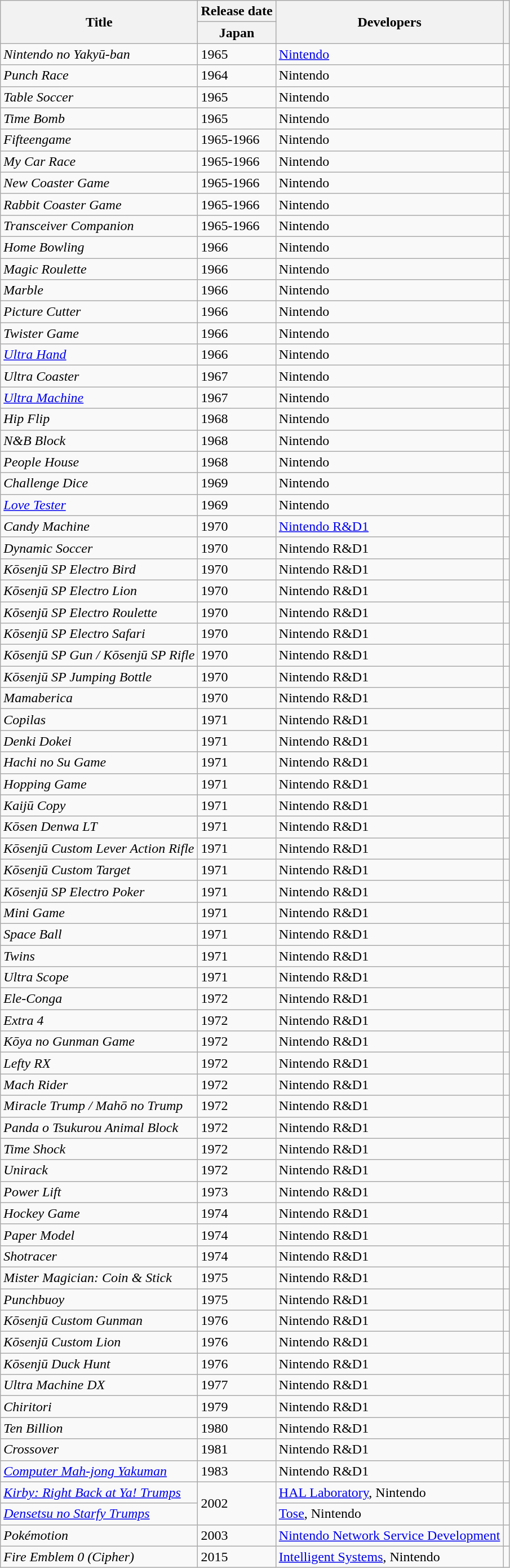<table class="wikitable sortable plainrowheaders">
<tr>
<th rowspan="2" scope="col">Title</th>
<th scope="col" data-sort-type="date">Release date</th>
<th rowspan="2" scope="col">Developers</th>
<th rowspan="2" scope="col" class="unsortable"></th>
</tr>
<tr>
<th>Japan</th>
</tr>
<tr>
<td><em>Nintendo no Yakyū-ban</em></td>
<td>1965</td>
<td><a href='#'>Nintendo</a></td>
<td></td>
</tr>
<tr>
<td><em>Punch Race</em></td>
<td>1964</td>
<td>Nintendo</td>
<td></td>
</tr>
<tr>
<td><em>Table Soccer</em></td>
<td>1965</td>
<td>Nintendo</td>
<td></td>
</tr>
<tr>
<td><em>Time Bomb</em></td>
<td>1965</td>
<td>Nintendo</td>
<td></td>
</tr>
<tr>
<td><em>Fifteengame</em></td>
<td>1965-1966</td>
<td>Nintendo</td>
<td></td>
</tr>
<tr>
<td><em>My Car Race</em></td>
<td>1965-1966</td>
<td>Nintendo</td>
<td></td>
</tr>
<tr>
<td><em>New Coaster Game</em></td>
<td>1965-1966</td>
<td>Nintendo</td>
<td></td>
</tr>
<tr>
<td><em>Rabbit Coaster Game</em></td>
<td>1965-1966</td>
<td>Nintendo</td>
<td></td>
</tr>
<tr>
<td><em>Transceiver Companion</em></td>
<td>1965-1966</td>
<td>Nintendo</td>
<td></td>
</tr>
<tr>
<td><em>Home Bowling</em></td>
<td>1966</td>
<td>Nintendo</td>
<td></td>
</tr>
<tr>
<td><em>Magic Roulette</em></td>
<td>1966</td>
<td>Nintendo</td>
<td></td>
</tr>
<tr>
<td><em>Marble</em></td>
<td>1966</td>
<td>Nintendo</td>
<td></td>
</tr>
<tr>
<td><em>Picture Cutter</em></td>
<td>1966</td>
<td>Nintendo</td>
<td></td>
</tr>
<tr>
<td><em>Twister Game</em></td>
<td>1966</td>
<td>Nintendo</td>
<td></td>
</tr>
<tr>
<td><em><a href='#'>Ultra Hand</a></em></td>
<td>1966</td>
<td>Nintendo</td>
<td></td>
</tr>
<tr>
<td><em>Ultra Coaster</em></td>
<td>1967</td>
<td>Nintendo</td>
<td></td>
</tr>
<tr>
<td><em><a href='#'>Ultra Machine</a></em></td>
<td>1967</td>
<td>Nintendo</td>
<td></td>
</tr>
<tr>
<td><em>Hip Flip</em></td>
<td>1968</td>
<td>Nintendo</td>
<td></td>
</tr>
<tr>
<td><em>N&B Block</em></td>
<td>1968</td>
<td>Nintendo</td>
<td></td>
</tr>
<tr>
<td><em>People House</em></td>
<td>1968</td>
<td>Nintendo</td>
<td></td>
</tr>
<tr>
<td><em>Challenge Dice</em></td>
<td>1969</td>
<td>Nintendo</td>
<td></td>
</tr>
<tr>
<td><em><a href='#'>Love Tester</a></em></td>
<td>1969</td>
<td>Nintendo</td>
<td></td>
</tr>
<tr>
<td><em>Candy Machine</em></td>
<td>1970</td>
<td><a href='#'>Nintendo R&D1</a></td>
<td></td>
</tr>
<tr>
<td><em>Dynamic Soccer</em></td>
<td>1970</td>
<td>Nintendo R&D1</td>
<td></td>
</tr>
<tr>
<td><em>Kōsenjū SP Electro Bird</em></td>
<td>1970</td>
<td>Nintendo R&D1</td>
<td></td>
</tr>
<tr>
<td><em>Kōsenjū SP Electro Lion</em></td>
<td>1970</td>
<td>Nintendo R&D1</td>
<td></td>
</tr>
<tr>
<td><em>Kōsenjū SP Electro Roulette</em></td>
<td>1970</td>
<td>Nintendo R&D1</td>
<td></td>
</tr>
<tr>
<td><em>Kōsenjū SP Electro Safari</em></td>
<td>1970</td>
<td>Nintendo R&D1</td>
<td></td>
</tr>
<tr>
<td><em>Kōsenjū SP Gun / Kōsenjū SP Rifle</em></td>
<td>1970</td>
<td>Nintendo R&D1</td>
<td></td>
</tr>
<tr>
<td><em>Kōsenjū SP Jumping Bottle</em></td>
<td>1970</td>
<td>Nintendo R&D1</td>
<td></td>
</tr>
<tr>
<td><em>Mamaberica</em></td>
<td>1970</td>
<td>Nintendo R&D1</td>
<td></td>
</tr>
<tr>
<td><em>Copilas</em></td>
<td>1971</td>
<td>Nintendo R&D1</td>
<td></td>
</tr>
<tr>
<td><em>Denki Dokei</em></td>
<td>1971</td>
<td>Nintendo R&D1</td>
<td></td>
</tr>
<tr>
<td><em>Hachi no Su Game</em></td>
<td>1971</td>
<td>Nintendo R&D1</td>
<td></td>
</tr>
<tr>
<td><em>Hopping Game</em></td>
<td>1971</td>
<td>Nintendo R&D1</td>
<td></td>
</tr>
<tr>
<td><em>Kaijū Copy</em></td>
<td>1971</td>
<td>Nintendo R&D1</td>
<td></td>
</tr>
<tr>
<td><em>Kōsen Denwa LT</em></td>
<td>1971</td>
<td>Nintendo R&D1</td>
<td></td>
</tr>
<tr>
<td><em>Kōsenjū Custom Lever Action Rifle</em></td>
<td>1971</td>
<td>Nintendo R&D1</td>
<td></td>
</tr>
<tr>
<td><em>Kōsenjū Custom Target</em></td>
<td>1971</td>
<td>Nintendo R&D1</td>
<td></td>
</tr>
<tr>
<td><em>Kōsenjū SP Electro Poker</em></td>
<td>1971</td>
<td>Nintendo R&D1</td>
<td></td>
</tr>
<tr>
<td><em>Mini Game</em></td>
<td>1971</td>
<td>Nintendo R&D1</td>
<td></td>
</tr>
<tr>
<td><em>Space Ball</em></td>
<td>1971</td>
<td>Nintendo R&D1</td>
<td></td>
</tr>
<tr>
<td><em>Twins</em></td>
<td>1971</td>
<td>Nintendo R&D1</td>
<td></td>
</tr>
<tr>
<td><em>Ultra Scope</em></td>
<td>1971</td>
<td>Nintendo R&D1</td>
<td></td>
</tr>
<tr>
<td><em>Ele-Conga</em></td>
<td>1972</td>
<td>Nintendo R&D1</td>
<td></td>
</tr>
<tr>
<td><em>Extra 4</em></td>
<td>1972</td>
<td>Nintendo R&D1</td>
<td></td>
</tr>
<tr>
<td><em>Kōya no Gunman Game</em></td>
<td>1972</td>
<td>Nintendo R&D1</td>
<td></td>
</tr>
<tr>
<td><em>Lefty RX</em></td>
<td>1972</td>
<td>Nintendo R&D1</td>
<td></td>
</tr>
<tr>
<td><em>Mach Rider</em></td>
<td>1972</td>
<td>Nintendo R&D1</td>
<td></td>
</tr>
<tr>
<td><em>Miracle Trump / Mahō no Trump</em></td>
<td>1972</td>
<td>Nintendo R&D1</td>
<td></td>
</tr>
<tr>
<td><em>Panda o Tsukurou Animal Block</em></td>
<td>1972</td>
<td>Nintendo R&D1</td>
<td></td>
</tr>
<tr>
<td><em>Time Shock</em></td>
<td>1972</td>
<td>Nintendo R&D1</td>
<td></td>
</tr>
<tr>
<td><em>Unirack</em></td>
<td>1972</td>
<td>Nintendo R&D1</td>
<td></td>
</tr>
<tr>
<td><em>Power Lift</em></td>
<td>1973</td>
<td>Nintendo R&D1</td>
<td></td>
</tr>
<tr>
<td><em>Hockey Game</em></td>
<td>1974</td>
<td>Nintendo R&D1</td>
<td></td>
</tr>
<tr>
<td><em>Paper Model</em></td>
<td>1974</td>
<td>Nintendo R&D1</td>
<td></td>
</tr>
<tr>
<td><em>Shotracer</em></td>
<td>1974</td>
<td>Nintendo R&D1</td>
<td></td>
</tr>
<tr>
<td><em>Mister Magician: Coin & Stick</em></td>
<td>1975</td>
<td>Nintendo R&D1</td>
<td></td>
</tr>
<tr>
<td><em>Punchbuoy</em></td>
<td>1975</td>
<td>Nintendo R&D1</td>
<td></td>
</tr>
<tr>
<td><em>Kōsenjū Custom Gunman</em></td>
<td>1976</td>
<td>Nintendo R&D1</td>
<td></td>
</tr>
<tr>
<td><em>Kōsenjū Custom Lion</em></td>
<td>1976</td>
<td>Nintendo R&D1</td>
<td></td>
</tr>
<tr>
<td><em>Kōsenjū Duck Hunt</em></td>
<td>1976</td>
<td>Nintendo R&D1</td>
<td></td>
</tr>
<tr>
<td><em>Ultra Machine DX</em></td>
<td>1977</td>
<td>Nintendo R&D1</td>
<td></td>
</tr>
<tr>
<td><em>Chiritori</em></td>
<td>1979</td>
<td>Nintendo R&D1</td>
<td></td>
</tr>
<tr>
<td><em>Ten Billion</em></td>
<td>1980</td>
<td>Nintendo R&D1</td>
<td></td>
</tr>
<tr>
<td><em>Crossover</em></td>
<td>1981</td>
<td>Nintendo R&D1</td>
<td></td>
</tr>
<tr>
<td><em><a href='#'>Computer Mah-jong Yakuman</a></em></td>
<td>1983</td>
<td>Nintendo R&D1</td>
<td></td>
</tr>
<tr>
<td><em><a href='#'>Kirby: Right Back at Ya! Trumps</a></em></td>
<td rowspan="2">2002</td>
<td><a href='#'>HAL Laboratory</a>, Nintendo</td>
<td></td>
</tr>
<tr>
<td><em><a href='#'>Densetsu no Starfy Trumps</a></em></td>
<td><a href='#'>Tose</a>, Nintendo</td>
<td></td>
</tr>
<tr>
<td><em>Pokémotion</em></td>
<td>2003</td>
<td><a href='#'>Nintendo Network Service Development</a></td>
<td></td>
</tr>
<tr>
<td><em>Fire Emblem 0 (Cipher)</em></td>
<td>2015</td>
<td><a href='#'>Intelligent Systems</a>, Nintendo</td>
<td></td>
</tr>
</table>
